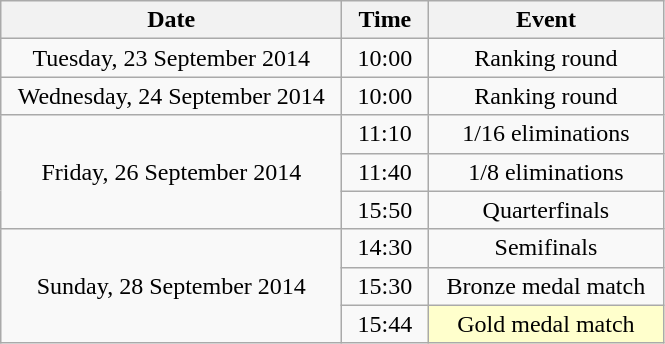<table class = "wikitable" style="text-align:center;">
<tr>
<th width=220>Date</th>
<th width=50>Time</th>
<th width=150>Event</th>
</tr>
<tr>
<td>Tuesday, 23 September 2014</td>
<td>10:00</td>
<td>Ranking round</td>
</tr>
<tr>
<td>Wednesday, 24 September 2014</td>
<td>10:00</td>
<td>Ranking round</td>
</tr>
<tr>
<td rowspan=3>Friday, 26 September 2014</td>
<td>11:10</td>
<td>1/16 eliminations</td>
</tr>
<tr>
<td>11:40</td>
<td>1/8 eliminations</td>
</tr>
<tr>
<td>15:50</td>
<td>Quarterfinals</td>
</tr>
<tr>
<td rowspan=3>Sunday, 28 September 2014</td>
<td>14:30</td>
<td>Semifinals</td>
</tr>
<tr>
<td>15:30</td>
<td>Bronze medal match</td>
</tr>
<tr>
<td>15:44</td>
<td bgcolor=ffffcc>Gold medal match</td>
</tr>
</table>
